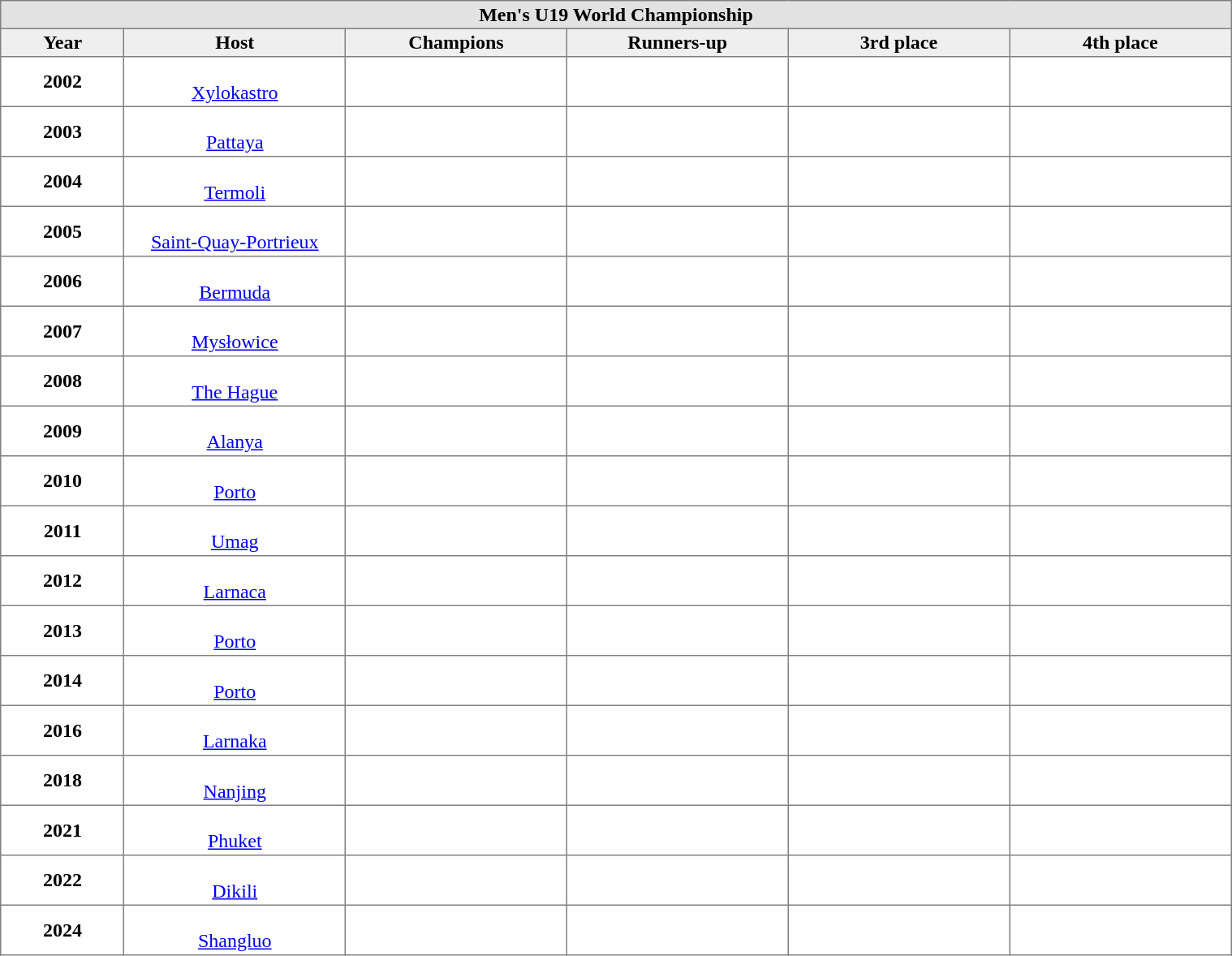<table class="toccolours" border="1" cellpadding="2" style="border-collapse: collapse; text-align: center; width: 80%; margin: 0 auto;">
<tr style= "background: #e2e2e2;">
<th colspan=6 width=100%>Men's U19 World Championship</th>
</tr>
<tr style="background: #efefef;">
<th width=10%>Year</th>
<th width=18%>Host</th>
<th width=18%>Champions</th>
<th width=18%>Runners-up</th>
<th width=18%>3rd place</th>
<th width=18%>4th place</th>
</tr>
<tr>
<td><strong>2002</strong></td>
<td><br><a href='#'>Xylokastro</a></td>
<td><strong></strong></td>
<td></td>
<td></td>
<td></td>
</tr>
<tr>
<td><strong>2003</strong></td>
<td><br><a href='#'>Pattaya</a></td>
<td><strong></strong></td>
<td></td>
<td></td>
<td></td>
</tr>
<tr>
<td><strong>2004</strong></td>
<td><br><a href='#'>Termoli</a></td>
<td><strong></strong></td>
<td></td>
<td></td>
<td></td>
</tr>
<tr>
<td><strong>2005</strong></td>
<td><br><a href='#'>Saint-Quay-Portrieux</a></td>
<td><strong></strong></td>
<td></td>
<td></td>
<td></td>
</tr>
<tr>
<td><strong>2006</strong></td>
<td><br><a href='#'>Bermuda</a></td>
<td><strong></strong></td>
<td></td>
<td></td>
<td></td>
</tr>
<tr>
<td><strong>2007</strong></td>
<td><br><a href='#'>Mysłowice</a></td>
<td><strong></strong></td>
<td></td>
<td></td>
<td></td>
</tr>
<tr>
<td><strong>2008</strong></td>
<td><br><a href='#'>The Hague</a></td>
<td><strong></strong></td>
<td></td>
<td></td>
<td></td>
</tr>
<tr>
<td><strong>2009</strong></td>
<td><br><a href='#'>Alanya</a></td>
<td><strong></strong></td>
<td></td>
<td></td>
<td></td>
</tr>
<tr>
<td><strong>2010</strong></td>
<td><br><a href='#'>Porto</a></td>
<td><strong></strong></td>
<td></td>
<td></td>
<td></td>
</tr>
<tr>
<td><strong>2011</strong></td>
<td><br><a href='#'>Umag</a></td>
<td><strong></strong></td>
<td></td>
<td></td>
<td></td>
</tr>
<tr>
<td><strong>2012</strong></td>
<td><br><a href='#'>Larnaca</a></td>
<td><strong></strong></td>
<td></td>
<td></td>
<td></td>
</tr>
<tr>
<td><strong>2013</strong></td>
<td><br><a href='#'>Porto</a></td>
<td><strong></strong></td>
<td></td>
<td></td>
<td></td>
</tr>
<tr>
<td><strong>2014</strong></td>
<td><br><a href='#'>Porto</a></td>
<td><strong></strong></td>
<td></td>
<td></td>
<td></td>
</tr>
<tr>
<td><strong>2016</strong></td>
<td><br><a href='#'>Larnaka</a></td>
<td><strong></strong></td>
<td></td>
<td></td>
<td></td>
</tr>
<tr>
<td><strong>2018</strong></td>
<td><br><a href='#'>Nanjing</a></td>
<td><strong></strong></td>
<td></td>
<td></td>
<td></td>
</tr>
<tr>
<td><strong>2021</strong></td>
<td><br><a href='#'>Phuket</a></td>
<td><strong></strong></td>
<td></td>
<td></td>
<td></td>
</tr>
<tr>
<td><strong>2022</strong></td>
<td><br><a href='#'>Dikili</a></td>
<td><strong></strong></td>
<td></td>
<td></td>
<td></td>
</tr>
<tr>
<td><strong>2024</strong></td>
<td><br><a href='#'>Shangluo</a></td>
<td><strong></strong></td>
<td></td>
<td></td>
<td></td>
</tr>
</table>
